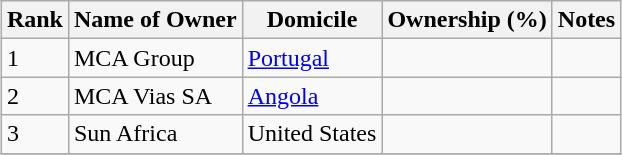<table class="wikitable sortable" style="margin: 0.5em auto">
<tr>
<th>Rank</th>
<th>Name of Owner</th>
<th>Domicile</th>
<th>Ownership (%)</th>
<th>Notes</th>
</tr>
<tr>
<td>1</td>
<td>MCA Group</td>
<td><a href='#'>Portugal</a></td>
<td></td>
<td></td>
</tr>
<tr>
<td>2</td>
<td>MCA  Vias SA</td>
<td><a href='#'>Angola</a></td>
<td></td>
<td></td>
</tr>
<tr>
<td>3</td>
<td>Sun Africa</td>
<td>United States</td>
<td></td>
<td></td>
</tr>
<tr>
</tr>
</table>
